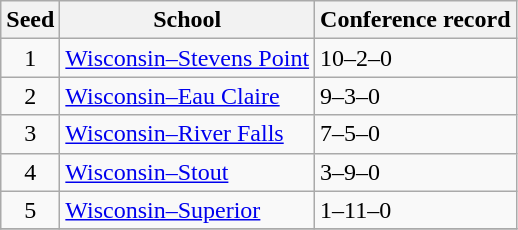<table class="wikitable">
<tr>
<th>Seed</th>
<th>School</th>
<th>Conference record</th>
</tr>
<tr>
<td align=center>1</td>
<td><a href='#'>Wisconsin–Stevens Point</a></td>
<td>10–2–0</td>
</tr>
<tr>
<td align=center>2</td>
<td><a href='#'>Wisconsin–Eau Claire</a></td>
<td>9–3–0</td>
</tr>
<tr>
<td align=center>3</td>
<td><a href='#'>Wisconsin–River Falls</a></td>
<td>7–5–0</td>
</tr>
<tr>
<td align=center>4</td>
<td><a href='#'>Wisconsin–Stout</a></td>
<td>3–9–0</td>
</tr>
<tr>
<td align=center>5</td>
<td><a href='#'>Wisconsin–Superior</a></td>
<td>1–11–0</td>
</tr>
<tr>
</tr>
</table>
